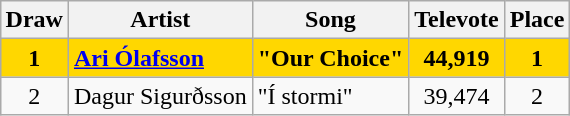<table class="sortable wikitable" style="margin: 1em auto 1em auto; text-align:center;">
<tr>
<th>Draw</th>
<th>Artist</th>
<th>Song</th>
<th>Televote</th>
<th>Place</th>
</tr>
<tr style="background:gold; font-weight:bold;">
<td>1</td>
<td align="left"><a href='#'>Ari Ólafsson</a></td>
<td align="left">"Our Choice"</td>
<td>44,919</td>
<td>1</td>
</tr>
<tr>
<td>2</td>
<td align="left">Dagur Sigurðsson</td>
<td align="left">"Í stormi"</td>
<td>39,474</td>
<td>2</td>
</tr>
</table>
